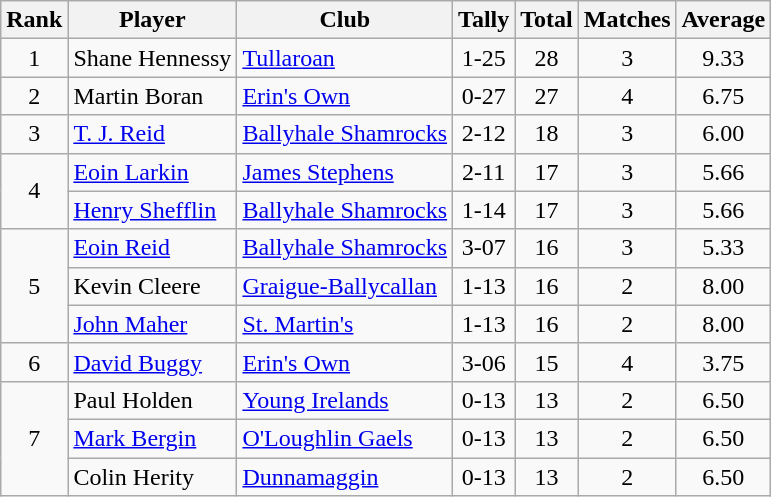<table class="wikitable">
<tr>
<th>Rank</th>
<th>Player</th>
<th>Club</th>
<th>Tally</th>
<th>Total</th>
<th>Matches</th>
<th>Average</th>
</tr>
<tr>
<td rowspan=1 align=center>1</td>
<td>Shane Hennessy</td>
<td><a href='#'>Tullaroan</a></td>
<td align=center>1-25</td>
<td align=center>28</td>
<td align=center>3</td>
<td align=center>9.33</td>
</tr>
<tr>
<td rowspan=1 align=center>2</td>
<td>Martin Boran</td>
<td><a href='#'>Erin's Own</a></td>
<td align=center>0-27</td>
<td align=center>27</td>
<td align=center>4</td>
<td align=center>6.75</td>
</tr>
<tr>
<td rowspan=1 align=center>3</td>
<td><a href='#'>T. J. Reid</a></td>
<td><a href='#'>Ballyhale Shamrocks</a></td>
<td align=center>2-12</td>
<td align=center>18</td>
<td align=center>3</td>
<td align=center>6.00</td>
</tr>
<tr>
<td rowspan=2 align=center>4</td>
<td><a href='#'>Eoin Larkin</a></td>
<td><a href='#'>James Stephens</a></td>
<td align=center>2-11</td>
<td align=center>17</td>
<td align=center>3</td>
<td align=center>5.66</td>
</tr>
<tr>
<td><a href='#'>Henry Shefflin</a></td>
<td><a href='#'>Ballyhale Shamrocks</a></td>
<td align=center>1-14</td>
<td align=center>17</td>
<td align=center>3</td>
<td align=center>5.66</td>
</tr>
<tr>
<td rowspan=3 align=center>5</td>
<td><a href='#'>Eoin Reid</a></td>
<td><a href='#'>Ballyhale Shamrocks</a></td>
<td align=center>3-07</td>
<td align=center>16</td>
<td align=center>3</td>
<td align=center>5.33</td>
</tr>
<tr>
<td>Kevin Cleere</td>
<td><a href='#'>Graigue-Ballycallan</a></td>
<td align=center>1-13</td>
<td align=center>16</td>
<td align=center>2</td>
<td align=center>8.00</td>
</tr>
<tr>
<td><a href='#'>John Maher</a></td>
<td><a href='#'>St. Martin's</a></td>
<td align=center>1-13</td>
<td align=center>16</td>
<td align=center>2</td>
<td align=center>8.00</td>
</tr>
<tr>
<td rowspan=1 align=center>6</td>
<td><a href='#'>David Buggy</a></td>
<td><a href='#'>Erin's Own</a></td>
<td align=center>3-06</td>
<td align=center>15</td>
<td align=center>4</td>
<td align=center>3.75</td>
</tr>
<tr>
<td rowspan=3 align=center>7</td>
<td>Paul Holden</td>
<td><a href='#'>Young Irelands</a></td>
<td align=center>0-13</td>
<td align=center>13</td>
<td align=center>2</td>
<td align=center>6.50</td>
</tr>
<tr>
<td><a href='#'>Mark Bergin</a></td>
<td><a href='#'>O'Loughlin Gaels</a></td>
<td align=center>0-13</td>
<td align=center>13</td>
<td align=center>2</td>
<td align=center>6.50</td>
</tr>
<tr>
<td>Colin Herity</td>
<td><a href='#'>Dunnamaggin</a></td>
<td align=center>0-13</td>
<td align=center>13</td>
<td align=center>2</td>
<td align=center>6.50</td>
</tr>
</table>
